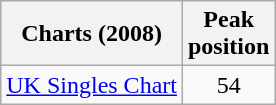<table class="wikitable">
<tr>
<th align="left">Charts (2008)</th>
<th align="left">Peak<br>position</th>
</tr>
<tr>
<td align="left"><a href='#'>UK Singles Chart</a></td>
<td align="center">54</td>
</tr>
</table>
